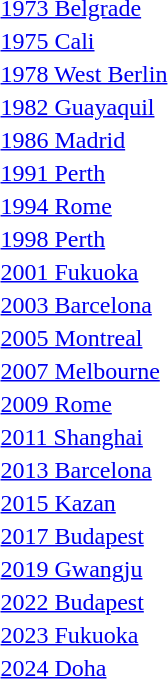<table>
<tr>
<td><a href='#'>1973 Belgrade</a></td>
<td></td>
<td></td>
<td></td>
</tr>
<tr>
<td><a href='#'>1975 Cali</a></td>
<td></td>
<td></td>
<td></td>
</tr>
<tr>
<td><a href='#'>1978 West Berlin</a></td>
<td></td>
<td></td>
<td></td>
</tr>
<tr>
<td><a href='#'>1982 Guayaquil</a></td>
<td></td>
<td></td>
<td></td>
</tr>
<tr>
<td><a href='#'>1986 Madrid</a></td>
<td></td>
<td></td>
<td></td>
</tr>
<tr>
<td><a href='#'>1991 Perth</a></td>
<td></td>
<td></td>
<td></td>
</tr>
<tr>
<td><a href='#'>1994 Rome</a></td>
<td></td>
<td></td>
<td></td>
</tr>
<tr>
<td><a href='#'>1998 Perth</a></td>
<td></td>
<td></td>
<td></td>
</tr>
<tr>
<td><a href='#'>2001 Fukuoka</a></td>
<td></td>
<td></td>
<td></td>
</tr>
<tr>
<td><a href='#'>2003 Barcelona</a></td>
<td></td>
<td></td>
<td></td>
</tr>
<tr>
<td><a href='#'>2005 Montreal</a></td>
<td></td>
<td></td>
<td></td>
</tr>
<tr>
<td><a href='#'>2007 Melbourne</a></td>
<td></td>
<td></td>
<td></td>
</tr>
<tr>
<td><a href='#'>2009 Rome</a></td>
<td></td>
<td></td>
<td></td>
</tr>
<tr>
<td><a href='#'>2011 Shanghai</a></td>
<td></td>
<td></td>
<td></td>
</tr>
<tr>
<td><a href='#'>2013 Barcelona</a></td>
<td></td>
<td></td>
<td></td>
</tr>
<tr>
<td><a href='#'>2015 Kazan</a></td>
<td></td>
<td></td>
<td></td>
</tr>
<tr>
<td><a href='#'>2017 Budapest</a></td>
<td></td>
<td></td>
<td></td>
</tr>
<tr>
<td><a href='#'>2019 Gwangju</a></td>
<td></td>
<td></td>
<td></td>
</tr>
<tr>
<td><a href='#'>2022 Budapest</a></td>
<td></td>
<td></td>
<td></td>
</tr>
<tr>
<td><a href='#'>2023 Fukuoka</a></td>
<td></td>
<td></td>
<td></td>
</tr>
<tr>
<td><a href='#'>2024 Doha</a></td>
<td></td>
<td></td>
<td></td>
</tr>
</table>
